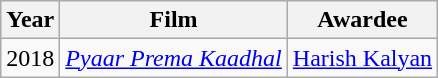<table class="wikitable">
<tr>
<th>Year</th>
<th>Film</th>
<th>Awardee</th>
</tr>
<tr>
<td>2018</td>
<td><em><a href='#'>Pyaar Prema Kaadhal</a></em></td>
<td><a href='#'>Harish Kalyan</a></td>
</tr>
</table>
